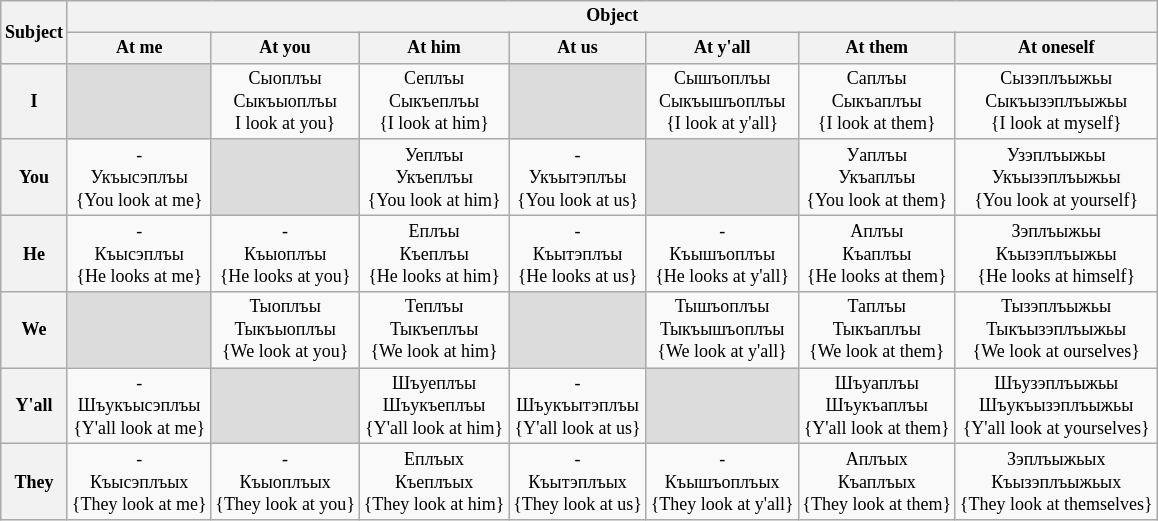<table class="wikitable" style="text-align:center; font-size: 12px;">
<tr>
<th rowspan="2">Subject</th>
<th colspan="9">Object</th>
</tr>
<tr>
<th><span>At me</span></th>
<th><span>At you</span></th>
<th><span>At him</span></th>
<th><span>At us</span></th>
<th><span>At y'all</span></th>
<th><span>At them</span></th>
<th><span>At oneself</span></th>
</tr>
<tr>
<th><span>I</span></th>
<td style="background-color:#dcdcdc;"></td>
<td><span>Сы</span><span>о</span>плъы<br><span>Сы</span>къы<span>о</span>плъы<br><span>I</span> look <span>at you</span>}</td>
<td><span>С</span><span>е</span>плъы<br><span>Сы</span>къ<span>е</span>плъы<br>{<span>I</span> look <span>at him</span>}</td>
<td style="background-color:#dcdcdc;"></td>
<td><span>Сы</span><span>шъо</span>плъы<br><span>Сы</span>къы<span>шъо</span>плъы<br>{<span>I</span> look <span>at y'all</span>}</td>
<td><span>С</span><span>а</span>плъы<br><span>Сы</span>къ<span>а</span>плъы<br>{<span>I</span> look <span>at them</span>}</td>
<td><span>Сы</span><span>зэ</span>плъыжьы<br><span>Сы</span>къы<span>зэ</span>плъыжьы<br>{<span>I</span> look <span>at myself</span>}</td>
</tr>
<tr>
<th><span>You</span></th>
<td>-<br><span>У</span>къы<span>сэ</span>плъы<br>{<span>You</span> look <span> at me</span>}</td>
<td style="background-color:#dcdcdc;"></td>
<td><span>У</span><span>е</span>плъы<br><span>У</span>къ<span>е</span>плъы<br>{<span>You</span> look <span>at him</span>}</td>
<td>-<br><span>У</span>къы<span>тэ</span>плъы<br>{<span>You</span> look <span>at us</span>}</td>
<td style="background-color:#dcdcdc;"></td>
<td><span>У</span><span>а</span>плъы<br><span>У</span>къ<span>а</span>плъы<br>{<span>You</span> look <span>at them</span>}</td>
<td><span>У</span><span>зэ</span>плъыжьы<br><span>У</span>къы<span>зэ</span>плъыжьы<br>{<span>You</span> look <span>at yourself</span>}</td>
</tr>
<tr>
<th><span>He</span></th>
<td>- <br>Къы<span>сэ</span>плъы<br>{<span>He</span> looks <span> at me</span>}</td>
<td>- <br>Къы<span>о</span>плъы<br>{<span>He</span> looks <span>at you</span>}</td>
<td><span>Е</span>плъы<br>Къ<span>е</span>плъы<br>{<span>He</span> looks <span>at him</span>}</td>
<td>- <br>Къы<span>тэ</span>плъы<br>{<span>He</span> looks  <span>at us</span>}</td>
<td>- <br>Къы<span>шъо</span>плъы<br>{<span>He</span> looks <span>at y'all</span>}</td>
<td><span>А</span>плъы<br>Къ<span>а</span>плъы<br>{<span>He</span> looks <span>at them</span>}</td>
<td><span>Зэ</span>плъыжьы<br>Къы<span>зэ</span>плъыжьы<br>{<span>He</span> looks <span>at himself</span>}</td>
</tr>
<tr>
<th><span>We</span></th>
<td style="background-color:#dcdcdc;"></td>
<td><span>Ты</span><span>о</span>плъы<br><span>Ты</span>къы<span>о</span>плъы<br>{<span>We</span> look <span>at you</span>}</td>
<td><span>Т</span><span>е</span>плъы<br><span>Ты</span>къ<span>е</span>плъы<br>{<span>We</span> look <span>at him</span>}</td>
<td style="background-color:#dcdcdc;"></td>
<td><span>Ты</span><span>шъо</span>плъы<br><span>Ты</span>къы<span>шъо</span>плъы<br>{<span>We</span> look <span>at y'all</span>}</td>
<td><span>Т</span><span>а</span>плъы<br><span>Ты</span>къ<span>а</span>плъы<br>{<span>We</span> look <span>at them</span>}</td>
<td><span>Ты</span><span>зэ</span>плъыжьы<br><span>Ты</span>къы<span>зэ</span>плъыжьы<br>{<span>We</span> look <span>at ourselves</span>}</td>
</tr>
<tr>
<th><span>Y'all</span></th>
<td>-<br><span>Шъу</span>къы<span>сэ</span>плъы<br>{<span>Y'all</span> look  <span> at me</span>}</td>
<td style="background-color:#dcdcdc;"></td>
<td><span>Шъу</span><span>е</span>плъы<br><span>Шъу</span>къ<span>е</span>плъы<br>{<span>Y'all</span> look <span>at him</span>}</td>
<td>-<br><span>Шъу</span>къы<span>тэ</span>плъы<br>{<span>Y'all</span> look <span>at us</span>}</td>
<td style="background-color:#dcdcdc;"></td>
<td><span>Шъу</span><span>а</span>плъы<br><span>Шъу</span>къ<span>а</span>плъы<br>{<span>Y'all</span> look <span>at them</span>}</td>
<td><span>Шъу</span><span>зэ</span>плъыжьы<br><span>Шъу</span>къы<span>зэ</span>плъыжьы<br>{<span>Y'all</span> look <span>at yourselves</span>}</td>
</tr>
<tr>
<th><span>They</span></th>
<td>- <br>Къы<span>сэ</span>плъы<span>х</span><br>{<span>They</span> look <span> at me</span>}</td>
<td>- <br>Къы<span>о</span>плъы<span>х</span><br>{<span>They</span>  look <span>at you</span>}</td>
<td><span>Е</span>плъы<span>х</span><br>Къ<span>е</span>плъы<span>х</span><br>{<span>They</span> look <span>at him</span>}</td>
<td>- <br>Къы<span>тэ</span>плъы<span>х</span><br>{<span>They</span> look <span>at us</span>}</td>
<td>- <br>Къы<span>шъо</span>плъы<span>х</span><br>{<span>They</span>  look <span>at y'all</span>}</td>
<td><span>А</span>плъых<br>Къ<span>а</span>плъы<span>х</span><br>{<span>They</span> look <span>at them</span>}</td>
<td><span>Зэ</span>плъыжьы<span>х</span><br>Къы<span>зэ</span>плъыжьы<span>х</span><br>{<span>They</span> look <span>at themselves</span>}</td>
</tr>
</table>
